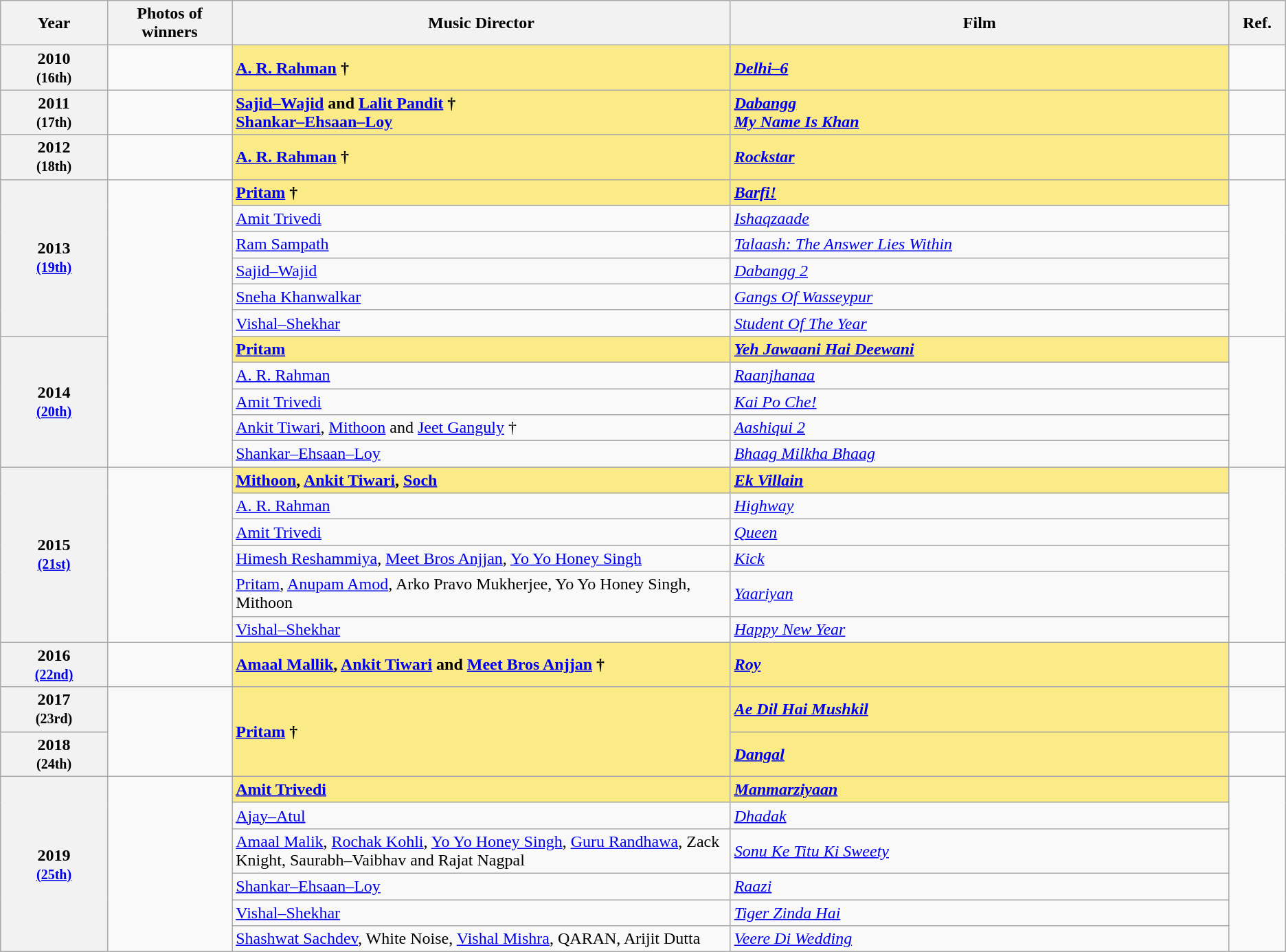<table class="wikitable sortable" style="text-align:left;">
<tr>
<th scope="col" style="width:3%; text-align:center;">Year</th>
<th scope="col" style="width:3%;text-align:center;">Photos of winners</th>
<th scope="col" style="width:15%;text-align:center;">Music Director</th>
<th scope="col" style="width:15%;text-align:center;">Film</th>
<th scope="col" style="width:1%;text-align:center;">Ref.</th>
</tr>
<tr>
<th scope="row" style="text-align:center">2010 <br><small>(16th)</small></th>
<td style="text-align:center"></td>
<td style="background:#FAEB86;"><strong><a href='#'>A. R. Rahman</a></strong> <strong>†</strong></td>
<td style="background:#FAEB86;"><strong><em><a href='#'>Delhi–6</a></em></strong></td>
<td></td>
</tr>
<tr>
<th scope="row" style="text-align:center">2011 <br><small>(17th)</small></th>
<td style="text-align:center"></td>
<td style="background:#FAEB86;"><strong><a href='#'>Sajid–Wajid</a> and <a href='#'>Lalit Pandit</a></strong> <strong>†</strong><br><strong><a href='#'>Shankar–Ehsaan–Loy</a> </strong></td>
<td style="background:#FAEB86;"><strong><em><a href='#'>Dabangg</a></em></strong><br><strong><em><a href='#'>My Name Is Khan</a></em></strong></td>
<td></td>
</tr>
<tr>
<th scope="row" style="text-align:center">2012 <br><small>(18th)</small></th>
<td style="text-align:center"></td>
<td style="background:#FAEB86;"><strong><a href='#'>A. R. Rahman</a></strong> <strong>†</strong></td>
<td style="background:#FAEB86;"><strong><em><a href='#'>Rockstar</a></em></strong></td>
<td></td>
</tr>
<tr>
<th rowspan="6" scope="row" style="text-align:center">2013 <br><small><a href='#'>(19th)</a></small></th>
<td rowspan="11" style="text-align:center"></td>
<td style="background:#FAEB86;"><strong><a href='#'>Pritam</a></strong> <strong>†</strong></td>
<td style="background:#FAEB86;"><strong><em><a href='#'>Barfi!</a></em></strong></td>
<td rowspan="6"></td>
</tr>
<tr>
<td><a href='#'>Amit Trivedi</a> </td>
<td><em><a href='#'>Ishaqzaade</a></em></td>
</tr>
<tr>
<td><a href='#'>Ram Sampath</a></td>
<td><em><a href='#'>Talaash: The Answer Lies Within</a></em></td>
</tr>
<tr>
<td><a href='#'>Sajid–Wajid</a></td>
<td><em><a href='#'>Dabangg 2</a></em></td>
</tr>
<tr>
<td><a href='#'>Sneha Khanwalkar</a> </td>
<td><em><a href='#'>Gangs Of Wasseypur</a></em></td>
</tr>
<tr>
<td><a href='#'>Vishal–Shekhar</a> </td>
<td><em><a href='#'>Student Of The Year</a></em></td>
</tr>
<tr>
<th rowspan="5" scope="row" style="text-align:center">2014 <br><small><a href='#'>(20th)</a></small></th>
<td style="background:#FAEB86;"><strong><a href='#'>Pritam</a></strong> <strong></strong></td>
<td style="background:#FAEB86;"><strong><em><a href='#'>Yeh Jawaani Hai Deewani</a></em></strong></td>
<td rowspan="5"></td>
</tr>
<tr>
<td><a href='#'>A. R. Rahman</a> </td>
<td><em><a href='#'>Raanjhanaa</a></em></td>
</tr>
<tr>
<td><a href='#'>Amit Trivedi</a></td>
<td><em><a href='#'>Kai Po Che!</a></em></td>
</tr>
<tr>
<td><a href='#'>Ankit Tiwari</a>, <a href='#'>Mithoon</a> and <a href='#'>Jeet Ganguly</a> †</td>
<td><em><a href='#'>Aashiqui 2</a></em></td>
</tr>
<tr>
<td><a href='#'>Shankar–Ehsaan–Loy</a></td>
<td><em><a href='#'>Bhaag Milkha Bhaag</a></em></td>
</tr>
<tr>
<th rowspan="6" scope="row" style="text-align:center">2015 <br><small><a href='#'>(21st)</a></small></th>
<td rowspan="6" style="text-align:center"></td>
<td style="background:#FAEB86;"><strong><a href='#'>Mithoon</a>, <a href='#'>Ankit Tiwari</a>, <a href='#'>Soch</a></strong> <strong></strong></td>
<td style="background:#FAEB86;"><strong><em><a href='#'>Ek Villain</a></em></strong></td>
<td rowspan="6"></td>
</tr>
<tr>
<td><a href='#'>A. R. Rahman</a></td>
<td><a href='#'><em>Highway</em></a></td>
</tr>
<tr>
<td><a href='#'>Amit Trivedi</a> </td>
<td><em><a href='#'>Queen</a></em></td>
</tr>
<tr>
<td><a href='#'>Himesh Reshammiya</a>, <a href='#'>Meet Bros Anjjan</a>, <a href='#'>Yo Yo Honey Singh</a> </td>
<td><em><a href='#'>Kick</a></em></td>
</tr>
<tr>
<td><a href='#'>Pritam</a>, <a href='#'>Anupam Amod</a>, Arko Pravo Mukherjee, Yo Yo Honey Singh, Mithoon </td>
<td><em><a href='#'>Yaariyan</a></em></td>
</tr>
<tr>
<td><a href='#'>Vishal–Shekhar</a></td>
<td><a href='#'><em>Happy New Year</em></a></td>
</tr>
<tr>
<th scope="row" style="text-align:center">2016 <br><small><a href='#'>(22nd)</a></small></th>
<td style="text-align:center">  </td>
<td style="background:#FAEB86;"><strong><a href='#'>Amaal Mallik</a>, <a href='#'>Ankit Tiwari</a> and <a href='#'>Meet Bros Anjjan</a></strong> <strong>†</strong></td>
<td style="background:#FAEB86;"><strong><em><a href='#'>Roy</a></em></strong></td>
<td></td>
</tr>
<tr>
<th scope="row" style="text-align:center">2017 <br><small>(23rd)</small></th>
<td rowspan="2" style="text-align:center"></td>
<td rowspan="2" style="background:#FAEB86;"><strong><a href='#'>Pritam</a></strong> <strong>†</strong></td>
<td style="background:#FAEB86;"><strong><em><a href='#'>Ae Dil Hai Mushkil</a></em></strong></td>
<td></td>
</tr>
<tr>
<th scope="row" style="text-align:center">2018 <br><small>(24th)</small></th>
<td style="background:#FAEB86;"><a href='#'><strong><em>Dangal</em></strong></a></td>
<td></td>
</tr>
<tr>
<th rowspan="6" scope="row" style="text-align:center">2019 <br><small><a href='#'>(25th)</a></small></th>
<td rowspan="6" style="text-align:center"></td>
<td style="background:#FAEB86;"><strong><a href='#'>Amit Trivedi</a></strong> <strong></strong></td>
<td style="background:#FAEB86;"><strong><em><a href='#'>Manmarziyaan</a></em></strong></td>
<td rowspan="6"></td>
</tr>
<tr>
<td><a href='#'>Ajay–Atul</a> </td>
<td><em><a href='#'>Dhadak</a></em></td>
</tr>
<tr>
<td><a href='#'>Amaal Malik</a>, <a href='#'>Rochak Kohli</a>, <a href='#'>Yo Yo Honey Singh</a>, <a href='#'>Guru Randhawa</a>, Zack Knight, Saurabh–Vaibhav and Rajat Nagpal </td>
<td><em><a href='#'>Sonu Ke Titu Ki Sweety</a></em></td>
</tr>
<tr>
<td><a href='#'>Shankar–Ehsaan–Loy</a></td>
<td><em><a href='#'>Raazi</a></em> </td>
</tr>
<tr>
<td><a href='#'>Vishal–Shekhar</a></td>
<td><em><a href='#'>Tiger Zinda Hai</a></em></td>
</tr>
<tr>
<td><a href='#'>Shashwat Sachdev</a>, White Noise, <a href='#'>Vishal Mishra</a>, QARAN, Arijit Dutta</td>
<td><em><a href='#'>Veere Di Wedding</a></em></td>
</tr>
</table>
